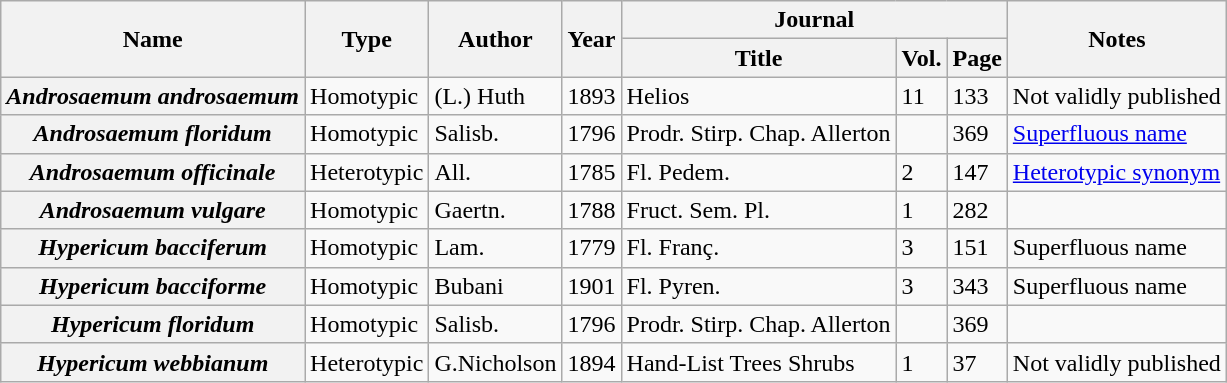<table class="wikitable sortable">
<tr>
<th rowspan="2">Name</th>
<th rowspan="2">Type</th>
<th rowspan="2">Author</th>
<th rowspan="2">Year</th>
<th colspan="3">Journal</th>
<th rowspan="2">Notes</th>
</tr>
<tr>
<th>Title</th>
<th>Vol.</th>
<th>Page</th>
</tr>
<tr>
<th><em>Androsaemum androsaemum</em></th>
<td>Homotypic</td>
<td>(L.) Huth</td>
<td>1893</td>
<td>Helios</td>
<td>11</td>
<td>133</td>
<td>Not validly published</td>
</tr>
<tr>
<th><em>Androsaemum floridum</em></th>
<td>Homotypic</td>
<td>Salisb.</td>
<td>1796</td>
<td>Prodr. Stirp. Chap. Allerton</td>
<td></td>
<td>369</td>
<td><a href='#'>Superfluous name</a></td>
</tr>
<tr>
<th><em>Androsaemum officinale</em></th>
<td>Heterotypic</td>
<td>All.</td>
<td>1785</td>
<td>Fl. Pedem.</td>
<td>2</td>
<td>147</td>
<td><a href='#'>Heterotypic synonym</a></td>
</tr>
<tr>
<th><em>Androsaemum vulgare</em></th>
<td>Homotypic</td>
<td>Gaertn.</td>
<td>1788</td>
<td>Fruct. Sem. Pl.</td>
<td>1</td>
<td>282</td>
<td></td>
</tr>
<tr>
<th><em>Hypericum bacciferum</em></th>
<td>Homotypic</td>
<td>Lam.</td>
<td>1779</td>
<td>Fl. Franç.</td>
<td>3</td>
<td>151</td>
<td>Superfluous name</td>
</tr>
<tr>
<th><em>Hypericum bacciforme</em></th>
<td>Homotypic</td>
<td>Bubani</td>
<td>1901</td>
<td>Fl. Pyren.</td>
<td>3</td>
<td>343</td>
<td>Superfluous name</td>
</tr>
<tr>
<th><em>Hypericum floridum</em></th>
<td>Homotypic</td>
<td>Salisb.</td>
<td>1796</td>
<td>Prodr. Stirp. Chap. Allerton</td>
<td></td>
<td>369</td>
<td></td>
</tr>
<tr>
<th><em>Hypericum webbianum</em></th>
<td>Heterotypic</td>
<td>G.Nicholson</td>
<td>1894</td>
<td>Hand-List Trees Shrubs</td>
<td>1</td>
<td>37</td>
<td>Not validly published</td>
</tr>
</table>
